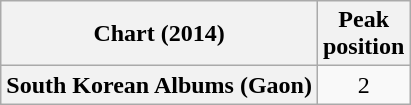<table class="wikitable plainrowheaders" style="text-align:center">
<tr>
<th scope="col">Chart (2014)</th>
<th scope="col">Peak<br>position</th>
</tr>
<tr>
<th scope="row">South Korean Albums (Gaon)</th>
<td>2</td>
</tr>
</table>
